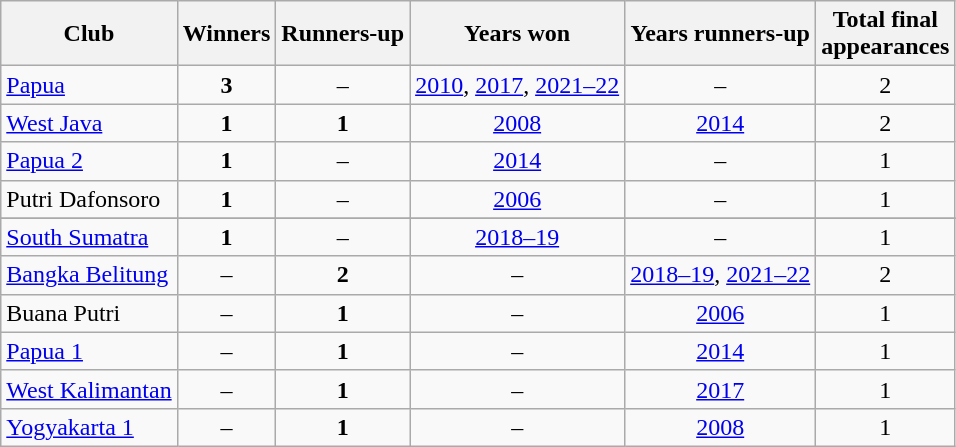<table class="wikitable sortable" style="text-align: center;">
<tr>
<th>Club</th>
<th>Winners</th>
<th>Runners-up</th>
<th>Years won</th>
<th>Years runners-up</th>
<th scope="col">Total final<br>appearances</th>
</tr>
<tr>
<td align=left><a href='#'>Papua</a></td>
<td><strong>3</strong></td>
<td>–</td>
<td><a href='#'>2010</a>, <a href='#'>2017</a>, <a href='#'>2021–22</a></td>
<td>–</td>
<td>2</td>
</tr>
<tr>
<td align=left><a href='#'>West Java</a></td>
<td><strong>1</strong></td>
<td><strong>1</strong></td>
<td><a href='#'>2008</a></td>
<td><a href='#'>2014</a></td>
<td>2</td>
</tr>
<tr>
<td align=left><a href='#'>Papua 2</a></td>
<td><strong>1</strong></td>
<td>–</td>
<td><a href='#'>2014</a></td>
<td>–</td>
<td>1</td>
</tr>
<tr>
<td align=left>Putri Dafonsoro</td>
<td><strong>1</strong></td>
<td>–</td>
<td><a href='#'>2006</a></td>
<td>–</td>
<td>1</td>
</tr>
<tr>
</tr>
<tr>
<td align=left><a href='#'>South Sumatra</a></td>
<td><strong>1</strong></td>
<td>–</td>
<td><a href='#'>2018–19</a></td>
<td>–</td>
<td>1</td>
</tr>
<tr>
<td align=left><a href='#'>Bangka Belitung</a></td>
<td>–</td>
<td><strong>2</strong></td>
<td>–</td>
<td><a href='#'>2018–19</a>, <a href='#'>2021–22</a></td>
<td>2</td>
</tr>
<tr>
<td align=left>Buana Putri</td>
<td>–</td>
<td><strong>1</strong></td>
<td>–</td>
<td><a href='#'>2006</a></td>
<td>1</td>
</tr>
<tr>
<td align=left><a href='#'>Papua 1</a></td>
<td>–</td>
<td><strong>1</strong></td>
<td>–</td>
<td><a href='#'>2014</a></td>
<td>1</td>
</tr>
<tr>
<td align=left><a href='#'>West Kalimantan</a></td>
<td>–</td>
<td><strong>1</strong></td>
<td>–</td>
<td><a href='#'>2017</a></td>
<td>1</td>
</tr>
<tr>
<td align=left><a href='#'>Yogyakarta 1</a></td>
<td>–</td>
<td><strong>1</strong></td>
<td>–</td>
<td><a href='#'>2008</a></td>
<td>1</td>
</tr>
</table>
